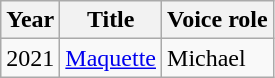<table class="wikitable sortable">
<tr>
<th>Year</th>
<th>Title</th>
<th>Voice role</th>
</tr>
<tr>
<td>2021</td>
<td><a href='#'>Maquette</a></td>
<td>Michael</td>
</tr>
</table>
